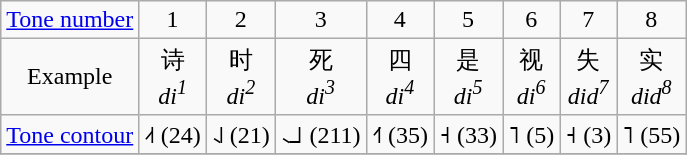<table class="wikitable" style="text-align:center;">
<tr>
<td><a href='#'>Tone number</a></td>
<td>1</td>
<td>2</td>
<td>3</td>
<td>4</td>
<td>5</td>
<td>6</td>
<td>7</td>
<td>8</td>
</tr>
<tr>
<td>Example</td>
<td>诗<br><em>di<sup>1</sup></em></td>
<td>时<br><em>di<sup>2</sup></em></td>
<td>死<br><em>di<sup>3</sup></em></td>
<td>四<br><em>di<sup>4</sup></em></td>
<td>是<br><em>di<sup>5</sup></em></td>
<td>视<br><em>di<sup>6</sup></em></td>
<td>失<br><em>did<sup>7</sup></em></td>
<td>实<br><em>did<sup>8</sup></em></td>
</tr>
<tr>
<td><a href='#'>Tone contour</a></td>
<td>˨˦ (24)</td>
<td>˨˩ (21)</td>
<td>˨˩˩ (211)</td>
<td>˧˥ (35)</td>
<td>˧ (33)</td>
<td>˥ (5)</td>
<td>˧ (3)</td>
<td>˥ (55)</td>
</tr>
<tr>
</tr>
</table>
